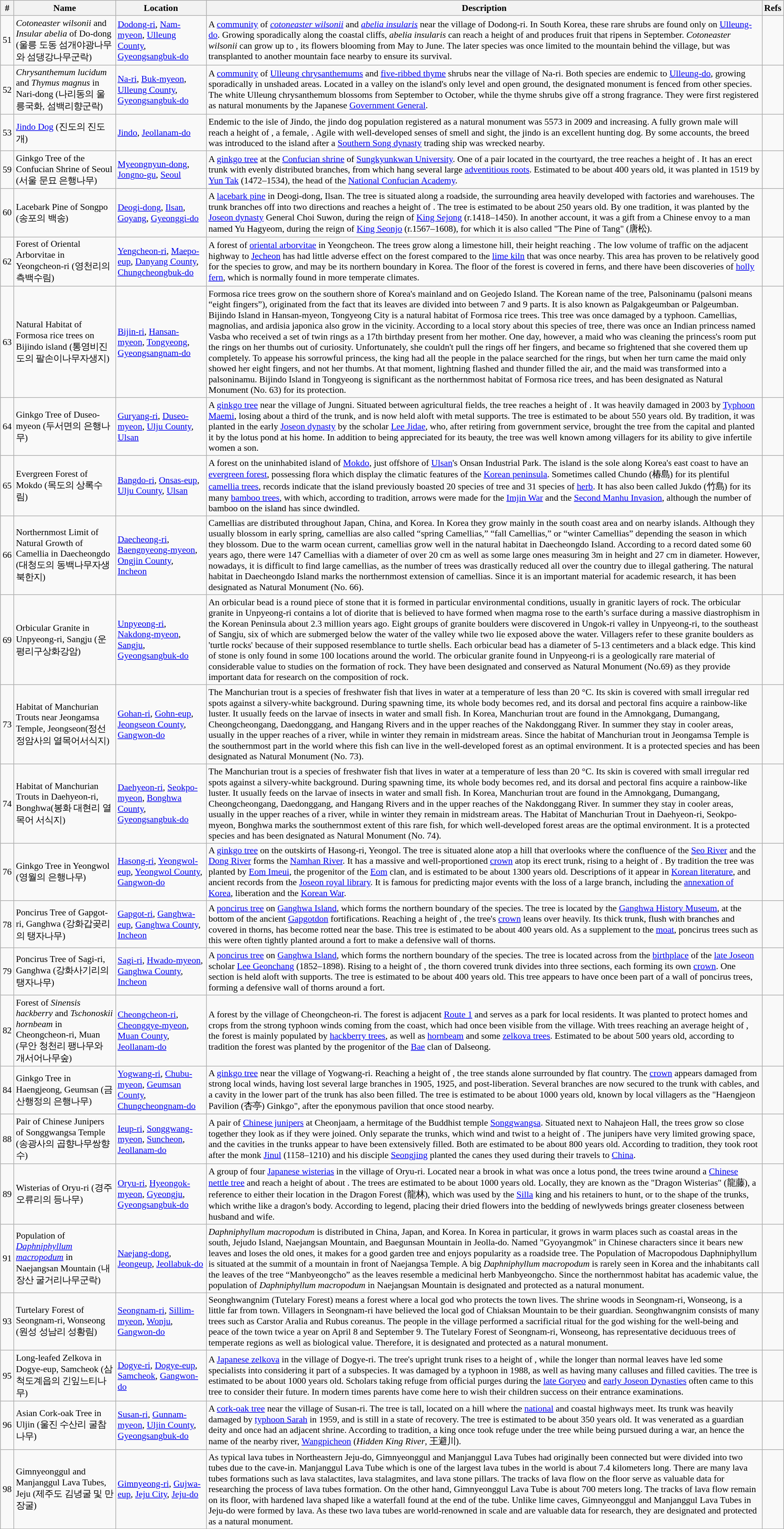<table class="wikitable sortable" style="margin-left: 5px; font-size: 90%;">
<tr>
<th align="center">#</th>
<th align="center">Name</th>
<th align="center">Location</th>
<th align="center">Description</th>
<th align="center">Refs</th>
</tr>
<tr>
<td>51</td>
<td><em>Cotoneaster wilsonii</em> and <em>Insular abelia</em> of Do-dong (울릉 도동 섬개야광나무와 섬댕강나무군락)</td>
<td><a href='#'>Dodong-ri</a>, <a href='#'>Nam-myeon</a>, <a href='#'>Ulleung County</a>, <a href='#'>Gyeongsangbuk-do</a></td>
<td>A  <a href='#'>community</a> of <em><a href='#'>cotoneaster wilsonii</a></em> and <em><a href='#'>abelia insularis</a></em> near the village of Dodong-ri. In South Korea, these rare shrubs are found only on <a href='#'>Ulleung-do</a>. Growing sporadically along the coastal cliffs, <em>abelia insularis</em> can reach a height of  and produces fruit that ripens in September. <em>Cotoneaster wilsonii</em> can grow up to , its flowers blooming from May to June. The later species was once limited to the mountain behind the village, but was transplanted to another mountain face nearby to ensure its survival.</td>
<td></td>
</tr>
<tr>
<td>52</td>
<td><em>Chrysanthemum lucidum</em> and <em>Thymus magnus</em> in Nari-dong (나리동의 울릉국화, 섬백리향군락)</td>
<td><a href='#'>Na-ri</a>, <a href='#'>Buk-myeon</a>, <a href='#'>Ulleung County</a>, <a href='#'>Gyeongsangbuk-do</a></td>
<td>A  <a href='#'>community</a> of <a href='#'>Ulleung chrysanthemums</a> and <a href='#'>five-ribbed thyme</a> shrubs near the village of Na-ri. Both species are endemic to <a href='#'>Ulleung-do</a>, growing sporadically in unshaded areas. Located in a valley on the island's only level and open ground, the designated monument is fenced from other species. The white Ulleung chrysanthemum blossoms from September to October, while the thyme shrubs give off a strong fragrance. They were first registered as natural monuments by the Japanese <a href='#'>Government General</a>.</td>
<td></td>
</tr>
<tr>
<td>53</td>
<td><a href='#'>Jindo Dog</a> (진도의 진도개)</td>
<td><a href='#'>Jindo</a>, <a href='#'>Jeollanam-do</a></td>
<td>Endemic to the isle of Jindo, the jindo dog population registered as a natural monument was 5573 in 2009 and increasing. A fully grown male will reach a height of , a female, . Agile with well-developed senses of smell and sight, the jindo is an excellent hunting dog. By some accounts, the breed was introduced to the island after a <a href='#'>Southern Song dynasty</a> trading ship was wrecked nearby.</td>
<td></td>
</tr>
<tr>
<td>59</td>
<td>Ginkgo Tree of the Confucian Shrine of Seoul (서울 문묘 은행나무)</td>
<td><a href='#'>Myeongnyun-dong</a>, <a href='#'>Jongno-gu</a>, <a href='#'>Seoul</a></td>
<td>A <a href='#'>ginkgo tree</a> at the <a href='#'>Confucian shrine</a> of <a href='#'>Sungkyunkwan University</a>. One of a pair located in the courtyard, the tree reaches a height of . It has an erect trunk with evenly distributed branches, from which hang several large <a href='#'>adventitious roots</a>. Estimated to be about 400 years old, it was planted in 1519 by <a href='#'>Yun Tak</a> (1472–1534), the head of the <a href='#'>National Confucian Academy</a>.</td>
<td></td>
</tr>
<tr>
<td>60</td>
<td>Lacebark Pine of Songpo (송포의 백송)</td>
<td><a href='#'>Deogi-dong</a>, <a href='#'>Ilsan</a>, <a href='#'>Goyang</a>, <a href='#'>Gyeonggi-do</a></td>
<td>A <a href='#'>lacebark pine</a> in Deogi-dong, Ilsan. The tree is situated along a roadside, the surrounding area heavily developed with factories and warehouses. The trunk branches off into two directions and reaches a height of . The tree is estimated to be about 250 years old. By one tradition, it was planted by the <a href='#'>Joseon dynasty</a> General Choi Suwon, during the reign of <a href='#'>King Sejong</a> (r.1418–1450). In another account, it was a gift from a Chinese envoy to a man named Yu Hagyeom, during the reign of <a href='#'>King Seonjo</a> (r.1567–1608), for which it is also called "The Pine of Tang" (唐松).</td>
<td></td>
</tr>
<tr>
<td>62</td>
<td>Forest of Oriental Arborvitae in Yeongcheon-ri (영천리의 측백수림)</td>
<td><a href='#'>Yengcheon-ri</a>, <a href='#'>Maepo-eup</a>, <a href='#'>Danyang County</a>, <a href='#'>Chungcheongbuk-do</a></td>
<td>A  forest of <a href='#'>oriental arborvitae</a> in Yeongcheon. The trees grow along a limestone hill, their height reaching . The low volume of traffic on the adjacent highway to <a href='#'>Jecheon</a> has had little adverse effect on the forest compared to the <a href='#'>lime kiln</a> that was once nearby. This area has proven to be relatively good for the species to grow, and may be its northern boundary in Korea. The floor of the forest is covered in ferns, and there have been discoveries of <a href='#'>holly fern</a>, which is normally found in more temperate climates.</td>
<td></td>
</tr>
<tr>
<td>63</td>
<td>Natural Habitat of Formosa rice trees on Bijindo island (통영비진도의 팔손이나무자생지)</td>
<td><a href='#'>Bijin-ri</a>, <a href='#'>Hansan-myeon</a>, <a href='#'>Tongyeong</a>, <a href='#'>Gyeongsangnam-do</a></td>
<td>Formosa rice trees grow on the southern shore of Korea's mainland and on Geojedo Island. The Korean name of the tree, Palsoninamu (palsoni means “eight fingers”), originated from the fact that its leaves are divided into between 7 and 9 parts. It is also known as Palgakgeumban or Palgeumban. Bijindo Island in Hansan-myeon, Tongyeong City is a natural habitat of Formosa rice trees. This tree was once damaged by a typhoon. Camellias, magnolias, and ardisia japonica also grow in the vicinity. According to a local story about this species of tree, there was once an Indian princess named Vasba who received a set of twin rings as a 17th birthday present from her mother. One day, however, a maid who was cleaning the princess's room put the rings on her thumbs out of curiosity. Unfortunately, she couldn't pull the rings off her fingers, and became so frightened that she covered them up completely. To appease his sorrowful princess, the king had all the people in the palace searched for the rings, but when her turn came the maid only showed her eight fingers, and not her thumbs. At that moment, lightning flashed and thunder filled the air, and the maid was transformed into a palsoninamu. Bijindo Island in Tongyeong is significant as the northernmost habitat of Formosa rice trees, and has been designated as Natural Monument (No. 63) for its protection.</td>
<td></td>
</tr>
<tr>
<td>64</td>
<td>Ginkgo Tree of Duseo-myeon (두서면의 은행나무)</td>
<td><a href='#'>Guryang-ri</a>, <a href='#'>Duseo-myeon</a>, <a href='#'>Ulju County</a>, <a href='#'>Ulsan</a></td>
<td>A <a href='#'>ginkgo tree</a> near the village of Jungni. Situated between agricultural fields, the tree reaches a height of . It was heavily damaged in 2003 by <a href='#'>Typhoon Maemi</a>, losing about a third of the trunk, and is now held aloft with metal supports. The tree is estimated to be about 550 years old. By tradition, it was planted in the early <a href='#'>Joseon dynasty</a> by the scholar <a href='#'>Lee Jidae</a>, who, after retiring from government service, brought the tree from the capital and planted it by the lotus pond at his home. In addition to being appreciated for its beauty, the tree was well known among villagers for its ability to give infertile women a son.</td>
<td></td>
</tr>
<tr>
<td>65</td>
<td>Evergreen Forest of Mokdo (목도의 상록수림)</td>
<td><a href='#'>Bangdo-ri</a>, <a href='#'>Onsas-eup</a>, <a href='#'>Ulju County</a>, <a href='#'>Ulsan</a></td>
<td>A  forest on the uninhabited island of <a href='#'>Mokdo</a>, just offshore of <a href='#'>Ulsan</a>'s Onsan Industrial Park. The island is the sole along Korea's east coast to have an <a href='#'>evergreen forest</a>, possessing flora which display the climatic features of the <a href='#'>Korean peninsula</a>. Sometimes called Chundo (椿島) for its plentiful <a href='#'>camellia trees</a>, records indicate that the island previously boasted 20 species of tree and 31 species of <a href='#'>herb</a>. It has also been called Jukdo (竹島) for its many <a href='#'>bamboo trees</a>, with which, according to tradition, arrows were made for the <a href='#'>Imjin War</a> and the <a href='#'>Second Manhu Invasion</a>, although the number of bamboo on the island has since dwindled.</td>
<td></td>
</tr>
<tr>
<td>66</td>
<td>Northernmost Limit of Natural Growth of Camellia in Daecheongdo (대청도의 동백나무자생북한지)</td>
<td><a href='#'>Daecheong-ri</a>, <a href='#'>Baengnyeong-myeon</a>, <a href='#'>Ongjin County</a>, <a href='#'>Incheon</a></td>
<td>Camellias are distributed throughout Japan, China, and Korea. In Korea they grow mainly in the south coast area and on nearby islands. Although they usually blossom in early spring, camellias are also called “spring Camellias,” “fall Camellias,” or “winter Camellias” depending the season in which they blossom. Due to the warm ocean current, camellias grow well in the natural habitat in Daecheongdo Island. According to a record dated some 60 years ago, there were 147 Camellias with a diameter of over 20 cm as well as some large ones measuring 3m in height and 27 cm in diameter. However, nowadays, it is difficult to find large camellias, as the number of trees was drastically reduced all over the country due to illegal gathering. The natural habitat in Daecheongdo Island marks the northernmost extension of camellias. Since it is an important material for academic research, it has been designated as Natural Monument (No. 66).</td>
<td></td>
</tr>
<tr>
<td>69</td>
<td>Orbicular Granite in Unpyeong-ri, Sangju (운평리구상화강암)</td>
<td><a href='#'>Unpyeong-ri</a>, <a href='#'>Nakdong-myeon</a>, <a href='#'>Sangju</a>, <a href='#'>Gyeongsangbuk-do</a></td>
<td>An orbicular bead is a round piece of stone that it is formed in particular environmental conditions, usually in granitic layers of rock. The orbicular granite in Unpyeong-ri contains a lot of diorite that is believed to have formed when magma rose to the earth’s surface during a massive diastrophism in the Korean Peninsula about 2.3 million years ago. Eight groups of granite boulders were discovered in Ungok-ri valley in Unpyeong-ri, to the southeast of Sangju, six of which are submerged below the water of the valley while two lie exposed above the water. Villagers refer to these granite boulders as 'turtle rocks' because of their supposed resemblance to turtle shells. Each orbicular bead has a diameter of 5-13 centimeters and a black edge. This kind of stone is only found in some 100 locations around the world. The orbicular granite found in Unpyeong-ri is a geologically rare material of considerable value to studies on the formation of rock. They have been designated and conserved as Natural Monument (No.69) as they provide important data for research on the composition of rock.</td>
<td></td>
</tr>
<tr>
<td>73</td>
<td>Habitat of Manchurian Trouts near Jeongamsa Temple, Jeongseon(정선 정암사의 열목어서식지)</td>
<td><a href='#'>Gohan-ri</a>, <a href='#'>Gohn-eup</a>, <a href='#'>Jeongseon County</a>, <a href='#'>Gangwon-do</a></td>
<td>The Manchurian trout is a species of freshwater fish that lives in water at a temperature of less than 20 °C. Its skin is covered with small irregular red spots against a silvery-white background. During spawning time, its whole body becomes red, and its dorsal and pectoral fins acquire a rainbow-like luster. It usually feeds on the larvae of insects in water and small fish. In Korea, Manchurian trout are found in the Amnokgang, Dumangang, Cheongcheongang, Daedonggang, and Hangang Rivers and in the upper reaches of the Nakdonggang River. In summer they stay in cooler areas, usually in the upper reaches of a river, while in winter they remain in midstream areas. Since the habitat of Manchurian trout in Jeongamsa Temple is the southernmost part in the world where this fish can live in the well-developed forest as an optimal environment. It is a protected species and has been designated as Natural Monument (No. 73).</td>
<td></td>
</tr>
<tr>
<td>74</td>
<td>Habitat of Manchurian Trouts in Daehyeon-ri, Bonghwa(봉화 대현리 열목어 서식지)</td>
<td><a href='#'>Daehyeon-ri</a>, <a href='#'>Seokpo-myeon</a>, <a href='#'>Bonghwa County</a>, <a href='#'>Gyeongsangbuk-do</a></td>
<td>The Manchurian trout is a species of freshwater fish that lives in water at a temperature of less than 20 °C. Its skin is covered with small irregular red spots against a silvery-white background. During spawning time, its whole body becomes red, and its dorsal and pectoral fins acquire a rainbow-like luster. It usually feeds on the larvae of insects in water and small fish. In Korea, Manchurian trout are found in the Amnokgang, Dumangang, Cheongcheongang, Daedonggang, and Hangang Rivers and in the upper reaches of the Nakdonggang River. In summer they stay in cooler areas, usually in the upper reaches of a river, while in winter they remain in midstream areas. The Habitat of Manchurian Trout in Daehyeon-ri, Seokpo-myeon, Bonghwa marks the southernmost extent of this rare fish, for which well-developed forest areas are the optimal environment. It is a protected species and has been designated as Natural Monument (No. 74).</td>
<td></td>
</tr>
<tr>
<td>76</td>
<td>Ginkgo Tree in Yeongwol (영월의 은행나무)</td>
<td><a href='#'>Hasong-ri</a>, <a href='#'>Yeongwol-eup</a>, <a href='#'>Yeongwol County</a>, <a href='#'>Gangwon-do</a></td>
<td>A <a href='#'>ginkgo tree</a> on the outskirts of Hasong-ri, Yeongol. The tree is situated alone atop a hill that overlooks where the confluence of the <a href='#'>Seo River</a> and the <a href='#'>Dong River</a> forms the <a href='#'>Namhan River</a>. It has a massive and well-proportioned <a href='#'>crown</a> atop its erect trunk, rising to a height of . By tradition the tree was planted by <a href='#'>Eom Imeui</a>, the progenitor of the <a href='#'>Eom</a> clan, and is estimated to be about 1300 years old. Descriptions of it appear in <a href='#'>Korean literature</a>, and ancient records from the <a href='#'>Joseon royal library</a>. It is famous for predicting major events with the loss of a large branch, including the <a href='#'>annexation of Korea</a>, liberation and the <a href='#'>Korean War</a>.</td>
<td></td>
</tr>
<tr>
<td>78</td>
<td>Poncirus Tree of Gapgot-ri, Ganghwa (강화갑곶리의 탱자나무)</td>
<td><a href='#'>Gapgot-ri</a>, <a href='#'>Ganghwa-eup</a>, <a href='#'>Ganghwa County</a>, <a href='#'>Incheon</a></td>
<td>A <a href='#'>poncirus tree</a> on <a href='#'>Ganghwa Island</a>, which forms the northern boundary of the species. The tree is located by the <a href='#'>Ganghwa History Museum</a>, at the bottom of the ancient <a href='#'>Gapgotdon</a> fortifications. Reaching a height of , the tree's <a href='#'>crown</a> leans over heavily. Its thick trunk, flush with branches and covered in thorns, has become rotted near the base. This tree is estimated to be about 400 years old. As a supplement to the <a href='#'>moat</a>, poncirus trees such as this were often tightly planted around a fort to make a defensive wall of thorns.</td>
<td></td>
</tr>
<tr>
<td>79</td>
<td>Poncirus Tree of Sagi-ri, Ganghwa (강화사기리의 탱자나무)</td>
<td><a href='#'>Sagi-ri</a>, <a href='#'>Hwado-myeon</a>, <a href='#'>Ganghwa County</a>, <a href='#'>Incheon</a></td>
<td>A <a href='#'>poncirus tree</a> on <a href='#'>Ganghwa Island</a>, which forms the northern boundary of the species. The tree is located across from the <a href='#'>birthplace</a> of the <a href='#'>late Joseon</a> scholar <a href='#'>Lee Geonchang</a> (1852–1898). Rising to a height of , the thorn covered trunk divides into three sections, each forming its own <a href='#'>crown</a>. One section is held aloft with supports. The tree is estimated to be about 400 years old. This tree appears to have once been part of a wall of poncirus trees, forming a defensive wall of thorns around a fort.</td>
<td></td>
</tr>
<tr>
<td>82</td>
<td>Forest of <em>Sinensis hackberry</em> and <em>Tschonoskii hornbeam</em> in Cheongcheon-ri, Muan (무안 청천리 팽나무와 개서어나무숲)</td>
<td><a href='#'>Cheongcheon-ri</a>, <a href='#'>Cheonggye-myeon</a>, <a href='#'>Muan County</a>, <a href='#'>Jeollanam-do</a></td>
<td>A  forest by the village of Cheongcheon-ri. The forest is adjacent <a href='#'>Route 1</a> and serves as a park for local residents. It was planted to protect homes and crops from the strong typhoon winds coming from the coast, which had once been visible from the village. With trees reaching an average height of , the forest is mainly populated by <a href='#'>hackberry trees</a>, as well as <a href='#'>hornbeam</a> and some <a href='#'>zelkova trees</a>. Estimated to be about 500 years old, according to tradition the forest was planted by the progenitor of the <a href='#'>Bae</a> clan of Dalseong.</td>
<td></td>
</tr>
<tr>
<td>84</td>
<td>Ginkgo Tree in Haengjeong, Geumsan (금산행정의 은행나무)</td>
<td><a href='#'>Yogwang-ri</a>, <a href='#'>Chubu-myeon</a>, <a href='#'>Geumsan County</a>, <a href='#'>Chungcheongnam-do</a></td>
<td>A <a href='#'>ginkgo tree</a> near the village of Yogwang-ri. Reaching a height of , the tree stands alone surrounded by flat country. The <a href='#'>crown</a> appears damaged from strong local winds, having lost several large branches in 1905, 1925, and post-liberation. Several branches are now secured to the trunk with cables, and a cavity in the lower part of the trunk has also been filled. The tree is estimated to be about 1000 years old, known by local villagers as the "Haengjeon Pavilion (杏亭) Ginkgo", after the eponymous pavilion that once stood nearby.</td>
<td></td>
</tr>
<tr>
<td>88</td>
<td>Pair of Chinese Junipers of Songgwangsa Temple (송광사의 곱향나무쌍향수)</td>
<td><a href='#'>Ieup-ri</a>, <a href='#'>Songgwang-myeon</a>, <a href='#'>Suncheon</a>, <a href='#'>Jeollanam-do</a></td>
<td>A pair of <a href='#'>Chinese junipers</a> at Cheonjaam, a hermitage of the Buddhist temple <a href='#'>Songgwangsa</a>. Situated next to Nahajeon Hall, the trees grow so close together they look as if they were joined. Only  separate the trunks, which wind and twist to a height of . The junipers have very limited growing space, and the cavities in the trunks appear to have been extensively filled. Both are estimated to be about 800 years old. According to tradition, they took root after the monk <a href='#'>Jinul</a> (1158–1210) and his disciple <a href='#'>Seongjing</a> planted the canes they used during their travels to <a href='#'>China</a>.</td>
<td></td>
</tr>
<tr>
<td>89</td>
<td>Wisterias of Oryu-ri (경주 오류리의 등나무)</td>
<td><a href='#'>Oryu-ri</a>, <a href='#'>Hyeongok-myeon</a>, <a href='#'>Gyeongju</a>, <a href='#'>Gyeongsangbuk-do</a></td>
<td>A group of four <a href='#'>Japanese wisterias</a> in the village of Oryu-ri. Located near a brook in what was once a lotus pond, the trees twine around a <a href='#'>Chinese nettle tree</a> and reach a height of about . The trees are estimated to be about 1000 years old. Locally, they are known as the "Dragon Wisterias" (龍藤), a reference to either their location in the Dragon Forest (龍林), which was used by the <a href='#'>Silla</a> king and his retainers to hunt, or to the shape of the trunks, which writhe like a dragon's body. According to legend, placing their dried flowers into the bedding of newlyweds brings greater closeness between husband and wife.</td>
<td></td>
</tr>
<tr>
<td>91</td>
<td>Population of <em><a href='#'>Daphniphyllum macropodum</a></em> in Naejangsan Mountain (내장산 굴거리나무군락)</td>
<td><a href='#'>Naejang-dong</a>, <a href='#'>Jeongeup</a>, <a href='#'>Jeollabuk-do</a></td>
<td><em>Daphniphyllum macropodum</em> is distributed in China, Japan, and Korea. In Korea in particular, it grows in warm places such as coastal areas in the south, Jejudo Island, Naejangsan Mountain, and Baegunsan Mountain in Jeolla-do. Named "Gyoyangmok" in Chinese characters since it bears new leaves and loses the old ones, it makes for a good garden tree and enjoys popularity as a roadside tree. The Population of Macropodous Daphniphyllum is situated at the summit of a mountain in front of Naejangsa Temple. A big <em>Daphniphyllum macropodum</em> is rarely seen in Korea and the inhabitants call the leaves of the tree “Manbyeongcho” as the leaves resemble a medicinal herb Manbyeongcho. Since the northernmost habitat has academic value, the population of <em>Daphniphyllum macropodum</em> in Naejangsan Mountain is designated and protected as a natural monument.</td>
<td></td>
</tr>
<tr>
<td>93</td>
<td>Turtelary Forest of Seongnam-ri, Wonseong (원성 성남리 성황림)</td>
<td><a href='#'>Seongnam-ri</a>, <a href='#'>Sillim-myeon</a>, <a href='#'>Wonju</a>, <a href='#'>Gangwon-do</a></td>
<td>Seonghwangnim (Tutelary Forest) means a forest where a local god who protects the town lives. The shrine woods in Seongnam-ri, Wonseong, is a little far from town. Villagers in Seongnam-ri have believed the local god of Chiaksan Mountain to be their guardian. Seonghwangnim consists of many trees such as Carstor Aralia and Rubus coreanus. The people in the village performed a sacrificial ritual for the god wishing for the well-being and peace of the town twice a year on April 8 and September 9. The Tutelary Forest of Seongnam-ri, Wonseong, has representative deciduous trees of temperate regions as well as biological value. Therefore, it is designated and protected as a natural monument.</td>
<td></td>
</tr>
<tr>
<td>95</td>
<td>Long-leafed Zelkova in Dogye-eup, Samcheok (삼척도계읍의 긴잎느티나무)</td>
<td><a href='#'>Dogye-ri</a>, <a href='#'>Dogye-eup</a>, <a href='#'>Samcheok</a>, <a href='#'>Gangwon-do</a></td>
<td>A <a href='#'>Japanese zelkova</a> in the village of Dogye-ri. The tree's upright trunk rises to a height of , while the longer than normal leaves have led some specialists into considering it part of a subspecies. It was damaged by a typhoon in 1988, as well as having many calluses and filled cavities. The tree is estimated to be about 1000 years old. Scholars taking refuge from official purges during the <a href='#'>late Goryeo</a> and <a href='#'>early Joseon Dynasties</a> often came to this tree to consider their future. In modern times parents have come here to wish their children success on their entrance examinations.</td>
<td></td>
</tr>
<tr>
<td>96</td>
<td>Asian Cork-oak Tree in Uljin (울진 수산리 굴참나무)</td>
<td><a href='#'>Susan-ri</a>, <a href='#'>Gunnam-myeon</a>, <a href='#'>Uljin County</a>, <a href='#'>Gyeongsangbuk-do</a></td>
<td>A <a href='#'>cork-oak tree</a> near the village of Susan-ri. The tree is  tall, located on a hill where the <a href='#'>national</a> and coastal highways meet. Its trunk was heavily damaged by <a href='#'>typhoon Sarah</a> in 1959, and is still in a state of recovery. The tree is estimated to be about 350 years old. It was venerated as a guardian deity and once had an adjacent shrine. According to tradition, a king once took refuge under the tree while being pursued during a war, an hence the name of the nearby river, <a href='#'>Wangpicheon</a> (<em>Hidden King River</em>, 王避川).</td>
<td></td>
</tr>
<tr>
<td>98</td>
<td>Gimnyeonggul and Manjanggul Lava Tubes, Jeju (제주도 김녕굴 및 만장굴)</td>
<td><a href='#'>Gimnyeong-ri</a>, <a href='#'>Gujwa-eup</a>, <a href='#'>Jeju City</a>, <a href='#'>Jeju-do</a></td>
<td>As typical lava tubes in Northeastern Jeju-do, Gimnyeonggul and Manjanggul Lava Tubes had originally been connected but were divided into two tubes due to the cave-in. Manjanggul Lava Tube which is one of the largest lava tubes in the world is about 7.4 kilometers long. There are many lava tubes formations such as lava stalactites, lava stalagmites, and lava stone pillars. The tracks of lava flow on the floor serve as valuable data for researching the process of lava tubes formation. On the other hand, Gimnyeonggul Lava Tube is about 700 meters long. The tracks of lava flow remain on its floor, with hardened lava shaped like a waterfall found at the end of the tube. Unlike lime caves, Gimnyeonggul and Manjanggul Lava Tubes in Jeju-do were formed by lava. As these two lava tubes are world-renowned in scale and are valuable data for research, they are designated and protected as a natural monument.</td>
<td></td>
</tr>
<tr>
</tr>
</table>
